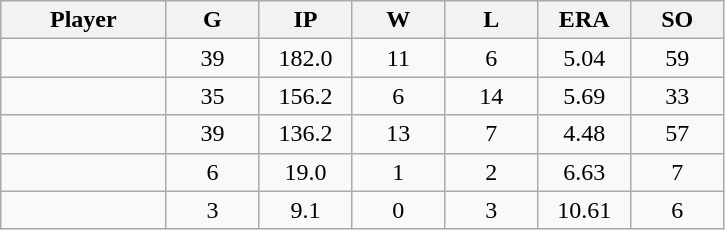<table class="wikitable sortable">
<tr>
<th bgcolor="#DDDDFF" width="16%">Player</th>
<th bgcolor="#DDDDFF" width="9%">G</th>
<th bgcolor="#DDDDFF" width="9%">IP</th>
<th bgcolor="#DDDDFF" width="9%">W</th>
<th bgcolor="#DDDDFF" width="9%">L</th>
<th bgcolor="#DDDDFF" width="9%">ERA</th>
<th bgcolor="#DDDDFF" width="9%">SO</th>
</tr>
<tr align="center">
<td></td>
<td>39</td>
<td>182.0</td>
<td>11</td>
<td>6</td>
<td>5.04</td>
<td>59</td>
</tr>
<tr align="center">
<td></td>
<td>35</td>
<td>156.2</td>
<td>6</td>
<td>14</td>
<td>5.69</td>
<td>33</td>
</tr>
<tr align="center">
<td></td>
<td>39</td>
<td>136.2</td>
<td>13</td>
<td>7</td>
<td>4.48</td>
<td>57</td>
</tr>
<tr align="center">
<td></td>
<td>6</td>
<td>19.0</td>
<td>1</td>
<td>2</td>
<td>6.63</td>
<td>7</td>
</tr>
<tr align="center">
<td></td>
<td>3</td>
<td>9.1</td>
<td>0</td>
<td>3</td>
<td>10.61</td>
<td>6</td>
</tr>
</table>
